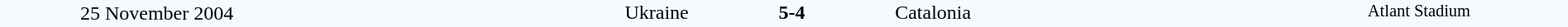<table style="width: 100%; background:#F5FAFF;" cellspacing="0">
<tr>
<td align=center rowspan=3 width=20%>25 November 2004</td>
</tr>
<tr>
<td width=24% align=right>Ukraine </td>
<td align=center width=13%><strong>5-4</strong></td>
<td width=24%> Catalonia</td>
<td style=font-size:85% rowspan=3 valign=top align=center>Atlant Stadium</td>
</tr>
<tr style=font-size:85%>
<td align=right valign=top></td>
<td></td>
<td></td>
</tr>
</table>
